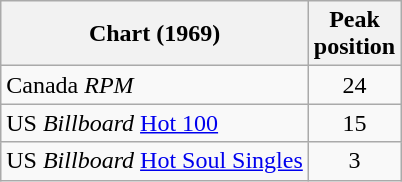<table class="wikitable sortable">
<tr>
<th align="left">Chart (1969)</th>
<th style="text-align:center;">Peak<br>position</th>
</tr>
<tr>
<td align="left">Canada <em>RPM</em> </td>
<td style="text-align:center;">24</td>
</tr>
<tr>
<td align="left">US <em>Billboard</em> <a href='#'>Hot 100</a></td>
<td style="text-align:center;">15</td>
</tr>
<tr>
<td align="left">US <em>Billboard</em> <a href='#'>Hot Soul Singles</a></td>
<td style="text-align:center;">3</td>
</tr>
</table>
